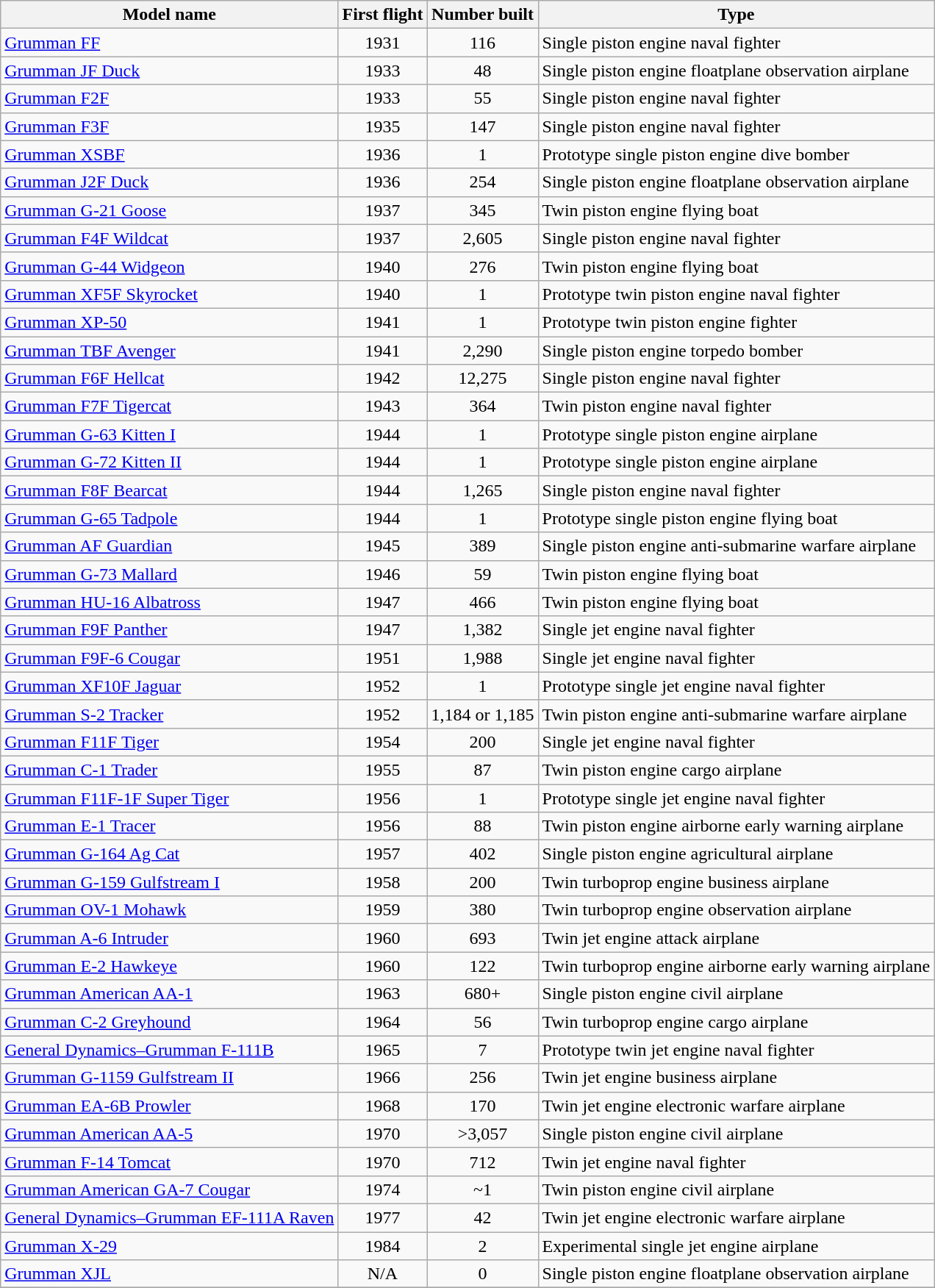<table class="wikitable sortable">
<tr>
<th>Model name</th>
<th>First flight</th>
<th>Number built</th>
<th>Type</th>
</tr>
<tr>
<td align=left><a href='#'>Grumman FF</a></td>
<td align=center>1931</td>
<td align=center>116</td>
<td align=left>Single piston engine naval fighter</td>
</tr>
<tr>
<td align=left><a href='#'>Grumman JF Duck</a></td>
<td align=center>1933</td>
<td align=center>48</td>
<td align=left>Single piston engine floatplane observation airplane</td>
</tr>
<tr>
<td align=left><a href='#'>Grumman F2F</a></td>
<td align=center>1933</td>
<td align=center>55</td>
<td align=left>Single piston engine naval fighter</td>
</tr>
<tr>
<td align=left><a href='#'>Grumman F3F</a></td>
<td align=center>1935</td>
<td align=center>147</td>
<td align=left>Single piston engine naval fighter</td>
</tr>
<tr>
<td align=left><a href='#'>Grumman XSBF</a></td>
<td align=center>1936</td>
<td align=center>1</td>
<td align=left>Prototype single piston engine dive bomber</td>
</tr>
<tr>
<td align=left><a href='#'>Grumman J2F Duck</a></td>
<td align=center>1936</td>
<td align=center>254</td>
<td align=left>Single piston engine floatplane observation airplane</td>
</tr>
<tr>
<td align=left><a href='#'>Grumman G-21 Goose</a></td>
<td align=center>1937</td>
<td align=center>345</td>
<td align=left>Twin piston engine flying boat</td>
</tr>
<tr>
<td align=left><a href='#'>Grumman F4F Wildcat</a></td>
<td align=center>1937</td>
<td align=center>2,605</td>
<td align=left>Single piston engine naval fighter</td>
</tr>
<tr>
<td align=left><a href='#'>Grumman G-44 Widgeon</a></td>
<td align=center>1940</td>
<td align=center>276</td>
<td align=left>Twin piston engine flying boat</td>
</tr>
<tr>
<td align=left><a href='#'>Grumman XF5F Skyrocket</a></td>
<td align=center>1940</td>
<td align=center>1</td>
<td align=left>Prototype twin piston engine naval fighter</td>
</tr>
<tr>
<td align=left><a href='#'>Grumman XP-50</a></td>
<td align=center>1941</td>
<td align=center>1</td>
<td align=left>Prototype twin piston engine fighter</td>
</tr>
<tr>
<td align=left><a href='#'>Grumman TBF Avenger</a></td>
<td align=center>1941</td>
<td align=center>2,290</td>
<td align=left>Single piston engine torpedo bomber</td>
</tr>
<tr>
<td align=left><a href='#'>Grumman F6F Hellcat</a></td>
<td align=center>1942</td>
<td align=center>12,275</td>
<td align=left>Single piston engine naval fighter</td>
</tr>
<tr>
<td align=left><a href='#'>Grumman F7F Tigercat</a></td>
<td align=center>1943</td>
<td align=center>364</td>
<td align=left>Twin piston engine naval fighter</td>
</tr>
<tr>
<td align=left><a href='#'>Grumman G-63 Kitten I</a></td>
<td align=center>1944</td>
<td align=center>1</td>
<td align=left>Prototype single piston engine airplane</td>
</tr>
<tr>
<td align=left><a href='#'>Grumman G-72 Kitten II</a></td>
<td align=center>1944</td>
<td align=center>1</td>
<td align=left>Prototype single piston engine airplane</td>
</tr>
<tr>
<td align=left><a href='#'>Grumman F8F Bearcat</a></td>
<td align=center>1944</td>
<td align=center>1,265</td>
<td align=left>Single piston engine naval fighter</td>
</tr>
<tr>
<td align=left><a href='#'>Grumman G-65 Tadpole</a></td>
<td align=center>1944</td>
<td align=center>1</td>
<td align=left>Prototype single piston engine flying boat</td>
</tr>
<tr>
<td align=left><a href='#'>Grumman AF Guardian</a></td>
<td align=center>1945</td>
<td align=center>389</td>
<td align=left>Single piston engine anti-submarine warfare airplane</td>
</tr>
<tr>
<td align=left><a href='#'>Grumman G-73 Mallard</a></td>
<td align=center>1946</td>
<td align=center>59</td>
<td align=left>Twin piston engine flying boat</td>
</tr>
<tr>
<td align=left><a href='#'>Grumman HU-16 Albatross</a></td>
<td align=center>1947</td>
<td align=center>466</td>
<td align=left>Twin piston engine flying boat</td>
</tr>
<tr>
<td align=left><a href='#'>Grumman F9F Panther</a></td>
<td align=center>1947</td>
<td align=center>1,382</td>
<td align=left>Single jet engine naval fighter</td>
</tr>
<tr>
<td align=left><a href='#'>Grumman F9F-6 Cougar</a></td>
<td align=center>1951</td>
<td align=center>1,988</td>
<td align=left>Single jet engine naval fighter</td>
</tr>
<tr>
<td align=left><a href='#'>Grumman XF10F Jaguar</a></td>
<td align=center>1952</td>
<td align=center>1</td>
<td align=left>Prototype single jet engine naval fighter</td>
</tr>
<tr>
<td align=left><a href='#'>Grumman S-2 Tracker</a></td>
<td align=center>1952</td>
<td align=center>1,184 or 1,185</td>
<td align=left>Twin piston engine anti-submarine warfare airplane</td>
</tr>
<tr>
<td align=left><a href='#'>Grumman F11F Tiger</a></td>
<td align=center>1954</td>
<td align=center>200</td>
<td align=left>Single jet engine naval fighter</td>
</tr>
<tr>
<td align=left><a href='#'>Grumman C-1 Trader</a></td>
<td align=center>1955</td>
<td align=center>87</td>
<td align=left>Twin piston engine cargo airplane</td>
</tr>
<tr>
<td align=left><a href='#'>Grumman F11F-1F Super Tiger</a></td>
<td align=center>1956</td>
<td align=center>1</td>
<td align=left>Prototype single jet engine naval fighter</td>
</tr>
<tr>
<td align=left><a href='#'>Grumman E-1 Tracer</a></td>
<td align=center>1956</td>
<td align=center>88</td>
<td align=left>Twin piston engine airborne early warning airplane</td>
</tr>
<tr>
<td align=left><a href='#'>Grumman G-164 Ag Cat</a></td>
<td align=center>1957</td>
<td align=center>402</td>
<td align=left>Single piston engine agricultural airplane</td>
</tr>
<tr>
<td align=left><a href='#'>Grumman G-159 Gulfstream I</a></td>
<td align=center>1958</td>
<td align=center>200</td>
<td align=left>Twin turboprop engine business airplane</td>
</tr>
<tr>
<td align=left><a href='#'>Grumman OV-1 Mohawk</a></td>
<td align=center>1959</td>
<td align=center>380</td>
<td align=left>Twin turboprop engine observation airplane</td>
</tr>
<tr>
<td align=left><a href='#'>Grumman A-6 Intruder</a></td>
<td align=center>1960</td>
<td align=center>693</td>
<td align=left>Twin jet engine attack airplane</td>
</tr>
<tr>
<td align=left><a href='#'>Grumman E-2 Hawkeye</a></td>
<td align=center>1960</td>
<td align=center>122</td>
<td align=left>Twin turboprop engine airborne early warning airplane</td>
</tr>
<tr>
<td align=left><a href='#'>Grumman American AA-1</a></td>
<td align=center>1963</td>
<td align=center>680+</td>
<td align=left>Single piston engine civil airplane</td>
</tr>
<tr>
<td align=left><a href='#'>Grumman C-2 Greyhound</a></td>
<td align=center>1964</td>
<td align=center>56</td>
<td align=left>Twin turboprop engine cargo airplane</td>
</tr>
<tr>
<td align=left><a href='#'>General Dynamics–Grumman F-111B</a></td>
<td align=center>1965</td>
<td align=center>7</td>
<td align=left>Prototype twin jet engine naval fighter</td>
</tr>
<tr>
<td align=left><a href='#'>Grumman G-1159 Gulfstream II</a></td>
<td align=center>1966</td>
<td align=center>256</td>
<td align=left>Twin jet engine business airplane</td>
</tr>
<tr>
<td align=left><a href='#'>Grumman EA-6B Prowler</a></td>
<td align=center>1968</td>
<td align=center>170</td>
<td align=left>Twin jet engine electronic warfare airplane</td>
</tr>
<tr>
<td align=left><a href='#'>Grumman American AA-5</a></td>
<td align=center>1970</td>
<td align=center>>3,057</td>
<td align=left>Single piston engine civil airplane</td>
</tr>
<tr>
<td align=left><a href='#'>Grumman F-14 Tomcat</a></td>
<td align=center>1970</td>
<td align=center>712</td>
<td align=left>Twin jet engine naval fighter</td>
</tr>
<tr>
<td align=left><a href='#'>Grumman American GA-7 Cougar</a></td>
<td align=center>1974</td>
<td align=center>~1</td>
<td align=left>Twin piston engine civil airplane</td>
</tr>
<tr>
<td align=left><a href='#'>General Dynamics–Grumman EF-111A Raven</a></td>
<td align=center>1977</td>
<td align=center>42</td>
<td align=left>Twin jet engine electronic warfare airplane</td>
</tr>
<tr>
<td align=left><a href='#'>Grumman X-29</a></td>
<td align=center>1984</td>
<td align=center>2</td>
<td align=left>Experimental single jet engine airplane</td>
</tr>
<tr>
<td align=left><a href='#'>Grumman XJL</a></td>
<td align=center>N/A</td>
<td align=center>0</td>
<td align=left>Single piston engine floatplane observation airplane</td>
</tr>
<tr>
</tr>
</table>
